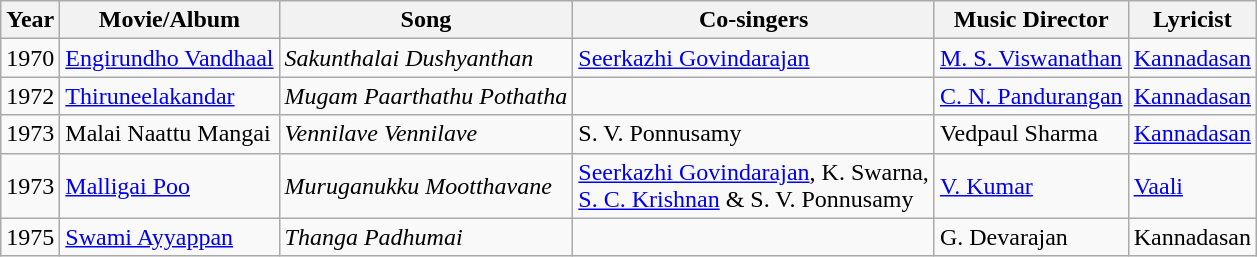<table class="wikitable sortable">
<tr>
<th scope="col">Year</th>
<th scope="col">Movie/Album</th>
<th scope="col">Song</th>
<th scope="col">Co-singers</th>
<th scope="col">Music Director</th>
<th scope="col">Lyricist</th>
</tr>
<tr>
<td>1970</td>
<td><a href='#'>Engirundho Vandhaal</a></td>
<td><em>Sakunthalai Dushyanthan</em></td>
<td><a href='#'>Seerkazhi Govindarajan</a></td>
<td><a href='#'>M. S. Viswanathan</a></td>
<td><a href='#'>Kannadasan</a></td>
</tr>
<tr>
<td>1972</td>
<td><a href='#'>Thiruneelakandar</a></td>
<td><em>Mugam Paarthathu Pothatha</em></td>
<td></td>
<td><a href='#'>C. N. Pandurangan</a></td>
<td><a href='#'>Kannadasan</a></td>
</tr>
<tr>
<td>1973</td>
<td>Malai Naattu Mangai</td>
<td><em>Vennilave Vennilave</em></td>
<td>S. V. Ponnusamy</td>
<td>Vedpaul Sharma</td>
<td><a href='#'>Kannadasan</a></td>
</tr>
<tr>
<td>1973</td>
<td><a href='#'>Malligai Poo</a></td>
<td><em>Muruganukku Mootthavane</em></td>
<td><a href='#'>Seerkazhi Govindarajan</a>, K. Swarna,<br><a href='#'>S. C. Krishnan</a> & S. V. Ponnusamy</td>
<td><a href='#'>V. Kumar</a></td>
<td><a href='#'>Vaali</a></td>
</tr>
<tr>
<td>1975</td>
<td><a href='#'>Swami Ayyappan</a></td>
<td><em>Thanga Padhumai</em></td>
<td></td>
<td>G. Devarajan</td>
<td>Kannadasan</td>
</tr>
</table>
